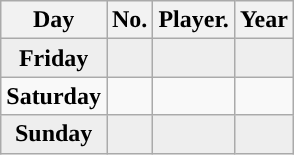<table class="wikitable non-sortable">
<tr>
<th style="text-align:center; ">Day</th>
<th style="text-align:center; ">No.</th>
<th style="text-align:center; ">Player.</th>
<th style="text-align:center; ">Year</th>
</tr>
<tr style="background:#eeeeee;text-align:center;">
<td><strong>Friday</strong></td>
<td></td>
<td></td>
<td></td>
</tr>
<tr style="text-align:center;">
<td><strong>Saturday</strong></td>
<td></td>
<td></td>
<td></td>
</tr>
<tr style="background:#eeeeee;text-align:center;">
<td><strong>Sunday</strong></td>
<td></td>
<td></td>
<td></td>
</tr>
</table>
